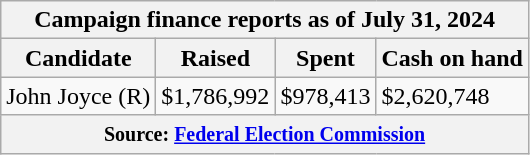<table class="wikitable sortable">
<tr>
<th colspan=4>Campaign finance reports as of July 31, 2024</th>
</tr>
<tr style="text-align:center;">
<th>Candidate</th>
<th>Raised</th>
<th>Spent</th>
<th>Cash on hand</th>
</tr>
<tr>
<td>John Joyce (R)</td>
<td>$1,786,992</td>
<td>$978,413</td>
<td>$2,620,748</td>
</tr>
<tr>
<th colspan="4"><small>Source: <a href='#'>Federal Election Commission</a></small></th>
</tr>
</table>
